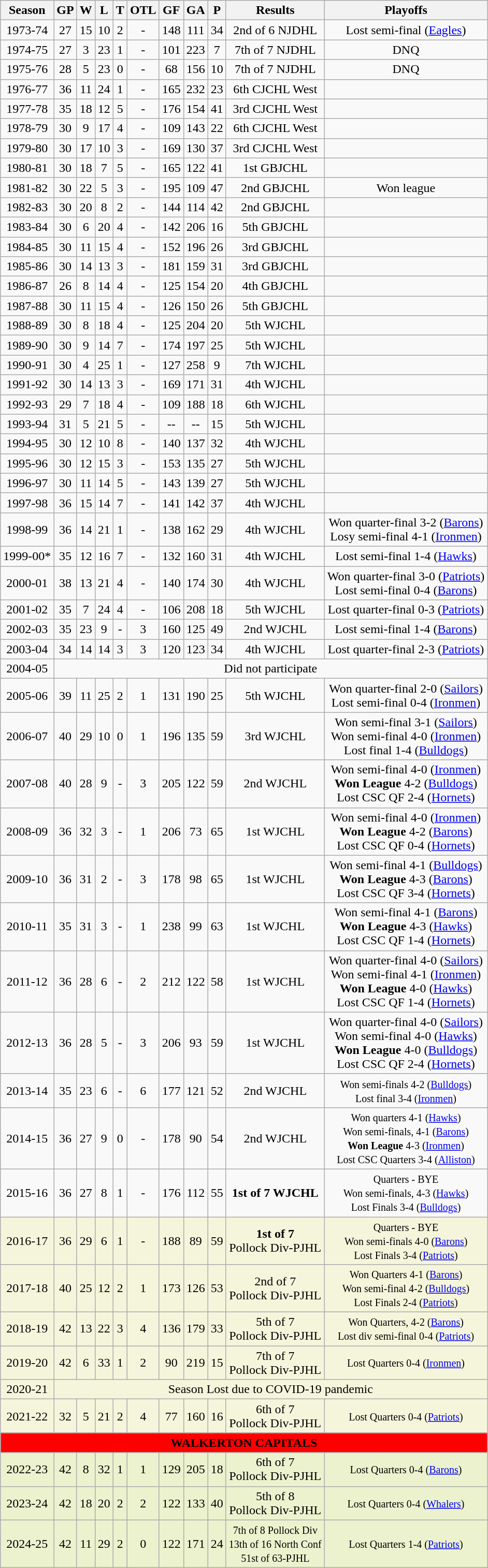<table class="wikitable">
<tr>
<th>Season</th>
<th>GP</th>
<th>W</th>
<th>L</th>
<th>T</th>
<th>OTL</th>
<th>GF</th>
<th>GA</th>
<th>P</th>
<th>Results</th>
<th>Playoffs</th>
</tr>
<tr align="center">
<td>1973-74</td>
<td>27</td>
<td>15</td>
<td>10</td>
<td>2</td>
<td>-</td>
<td>148</td>
<td>111</td>
<td>34</td>
<td>2nd of 6 NJDHL</td>
<td>Lost semi-final (<a href='#'>Eagles</a>)</td>
</tr>
<tr align="center">
<td>1974-75</td>
<td>27</td>
<td>3</td>
<td>23</td>
<td>1</td>
<td>-</td>
<td>101</td>
<td>223</td>
<td>7</td>
<td>7th of 7 NJDHL</td>
<td>DNQ</td>
</tr>
<tr align="center">
<td>1975-76</td>
<td>28</td>
<td>5</td>
<td>23</td>
<td>0</td>
<td>-</td>
<td>68</td>
<td>156</td>
<td>10</td>
<td>7th of 7 NJDHL</td>
<td>DNQ</td>
</tr>
<tr align="center">
<td>1976-77</td>
<td>36</td>
<td>11</td>
<td>24</td>
<td>1</td>
<td>-</td>
<td>165</td>
<td>232</td>
<td>23</td>
<td>6th CJCHL West</td>
<td></td>
</tr>
<tr align="center">
<td>1977-78</td>
<td>35</td>
<td>18</td>
<td>12</td>
<td>5</td>
<td>-</td>
<td>176</td>
<td>154</td>
<td>41</td>
<td>3rd CJCHL West</td>
<td></td>
</tr>
<tr align="center">
<td>1978-79</td>
<td>30</td>
<td>9</td>
<td>17</td>
<td>4</td>
<td>-</td>
<td>109</td>
<td>143</td>
<td>22</td>
<td>6th CJCHL West</td>
<td></td>
</tr>
<tr align="center">
<td>1979-80</td>
<td>30</td>
<td>17</td>
<td>10</td>
<td>3</td>
<td>-</td>
<td>169</td>
<td>130</td>
<td>37</td>
<td>3rd CJCHL West</td>
<td></td>
</tr>
<tr align="center">
<td>1980-81</td>
<td>30</td>
<td>18</td>
<td>7</td>
<td>5</td>
<td>-</td>
<td>165</td>
<td>122</td>
<td>41</td>
<td>1st GBJCHL</td>
<td></td>
</tr>
<tr align="center">
<td>1981-82</td>
<td>30</td>
<td>22</td>
<td>5</td>
<td>3</td>
<td>-</td>
<td>195</td>
<td>109</td>
<td>47</td>
<td>2nd GBJCHL</td>
<td>Won league</td>
</tr>
<tr align="center">
<td>1982-83</td>
<td>30</td>
<td>20</td>
<td>8</td>
<td>2</td>
<td>-</td>
<td>144</td>
<td>114</td>
<td>42</td>
<td>2nd GBJCHL</td>
<td></td>
</tr>
<tr align="center">
<td>1983-84</td>
<td>30</td>
<td>6</td>
<td>20</td>
<td>4</td>
<td>-</td>
<td>142</td>
<td>206</td>
<td>16</td>
<td>5th GBJCHL</td>
<td></td>
</tr>
<tr align="center">
<td>1984-85</td>
<td>30</td>
<td>11</td>
<td>15</td>
<td>4</td>
<td>-</td>
<td>152</td>
<td>196</td>
<td>26</td>
<td>3rd GBJCHL</td>
<td></td>
</tr>
<tr align="center">
<td>1985-86</td>
<td>30</td>
<td>14</td>
<td>13</td>
<td>3</td>
<td>-</td>
<td>181</td>
<td>159</td>
<td>31</td>
<td>3rd GBJCHL</td>
<td></td>
</tr>
<tr align="center">
<td>1986-87</td>
<td>26</td>
<td>8</td>
<td>14</td>
<td>4</td>
<td>-</td>
<td>125</td>
<td>154</td>
<td>20</td>
<td>4th GBJCHL</td>
<td></td>
</tr>
<tr align="center">
<td>1987-88</td>
<td>30</td>
<td>11</td>
<td>15</td>
<td>4</td>
<td>-</td>
<td>126</td>
<td>150</td>
<td>26</td>
<td>5th GBJCHL</td>
<td></td>
</tr>
<tr align="center">
<td>1988-89</td>
<td>30</td>
<td>8</td>
<td>18</td>
<td>4</td>
<td>-</td>
<td>125</td>
<td>204</td>
<td>20</td>
<td>5th WJCHL</td>
<td></td>
</tr>
<tr align="center">
<td>1989-90</td>
<td>30</td>
<td>9</td>
<td>14</td>
<td>7</td>
<td>-</td>
<td>174</td>
<td>197</td>
<td>25</td>
<td>5th WJCHL</td>
<td></td>
</tr>
<tr align="center">
<td>1990-91</td>
<td>30</td>
<td>4</td>
<td>25</td>
<td>1</td>
<td>-</td>
<td>127</td>
<td>258</td>
<td>9</td>
<td>7th WJCHL</td>
<td></td>
</tr>
<tr align="center">
<td>1991-92</td>
<td>30</td>
<td>14</td>
<td>13</td>
<td>3</td>
<td>-</td>
<td>169</td>
<td>171</td>
<td>31</td>
<td>4th WJCHL</td>
<td></td>
</tr>
<tr align="center">
<td>1992-93</td>
<td>29</td>
<td>7</td>
<td>18</td>
<td>4</td>
<td>-</td>
<td>109</td>
<td>188</td>
<td>18</td>
<td>6th WJCHL</td>
<td></td>
</tr>
<tr align="center">
<td>1993-94</td>
<td>31</td>
<td>5</td>
<td>21</td>
<td>5</td>
<td>-</td>
<td>--</td>
<td>--</td>
<td>15</td>
<td>5th WJCHL</td>
<td></td>
</tr>
<tr align="center">
<td>1994-95</td>
<td>30</td>
<td>12</td>
<td>10</td>
<td>8</td>
<td>-</td>
<td>140</td>
<td>137</td>
<td>32</td>
<td>4th WJCHL</td>
<td></td>
</tr>
<tr align="center">
<td>1995-96</td>
<td>30</td>
<td>12</td>
<td>15</td>
<td>3</td>
<td>-</td>
<td>153</td>
<td>135</td>
<td>27</td>
<td>5th WJCHL</td>
<td></td>
</tr>
<tr align="center">
<td>1996-97</td>
<td>30</td>
<td>11</td>
<td>14</td>
<td>5</td>
<td>-</td>
<td>143</td>
<td>139</td>
<td>27</td>
<td>5th WJCHL</td>
<td></td>
</tr>
<tr align="center">
<td>1997-98</td>
<td>36</td>
<td>15</td>
<td>14</td>
<td>7</td>
<td>-</td>
<td>141</td>
<td>142</td>
<td>37</td>
<td>4th WJCHL</td>
<td></td>
</tr>
<tr align="center">
<td>1998-99</td>
<td>36</td>
<td>14</td>
<td>21</td>
<td>1</td>
<td>-</td>
<td>138</td>
<td>162</td>
<td>29</td>
<td>4th WJCHL</td>
<td>Won quarter-final 3-2 (<a href='#'>Barons</a>)<br>Losy semi-final 4-1 (<a href='#'>Ironmen</a>)</td>
</tr>
<tr align="center">
<td>1999-00*</td>
<td>35</td>
<td>12</td>
<td>16</td>
<td>7</td>
<td>-</td>
<td>132</td>
<td>160</td>
<td>31</td>
<td>4th WJCHL</td>
<td>Lost semi-final 1-4 (<a href='#'>Hawks</a>)</td>
</tr>
<tr align="center">
<td>2000-01</td>
<td>38</td>
<td>13</td>
<td>21</td>
<td>4</td>
<td>-</td>
<td>140</td>
<td>174</td>
<td>30</td>
<td>4th WJCHL</td>
<td>Won quarter-final 3-0 (<a href='#'>Patriots</a>)<br>Lost semi-final 0-4 (<a href='#'>Barons</a>)</td>
</tr>
<tr align="center">
<td>2001-02</td>
<td>35</td>
<td>7</td>
<td>24</td>
<td>4</td>
<td>-</td>
<td>106</td>
<td>208</td>
<td>18</td>
<td>5th WJCHL</td>
<td>Lost quarter-final 0-3 (<a href='#'>Patriots</a>)</td>
</tr>
<tr align="center">
<td>2002-03</td>
<td>35</td>
<td>23</td>
<td>9</td>
<td>-</td>
<td>3</td>
<td>160</td>
<td>125</td>
<td>49</td>
<td>2nd WJCHL</td>
<td>Lost semi-final 1-4 (<a href='#'>Barons</a>)</td>
</tr>
<tr align="center">
<td>2003-04</td>
<td>34</td>
<td>14</td>
<td>14</td>
<td>3</td>
<td>3</td>
<td>120</td>
<td>123</td>
<td>34</td>
<td>4th WJCHL</td>
<td>Lost quarter-final 2-3 (<a href='#'>Patriots</a>)</td>
</tr>
<tr align="center">
<td>2004-05</td>
<td colspan="11">Did not participate</td>
</tr>
<tr align="center">
<td>2005-06</td>
<td>39</td>
<td>11</td>
<td>25</td>
<td>2</td>
<td>1</td>
<td>131</td>
<td>190</td>
<td>25</td>
<td>5th WJCHL</td>
<td>Won quarter-final 2-0 (<a href='#'>Sailors</a>)<br>Lost semi-final 0-4 (<a href='#'>Ironmen</a>)</td>
</tr>
<tr align="center">
<td>2006-07</td>
<td>40</td>
<td>29</td>
<td>10</td>
<td>0</td>
<td>1</td>
<td>196</td>
<td>135</td>
<td>59</td>
<td>3rd WJCHL</td>
<td>Won semi-final 3-1 (<a href='#'>Sailors</a>)<br>Won semi-final 4-0 (<a href='#'>Ironmen</a>)<br>Lost final 1-4 (<a href='#'>Bulldogs</a>)</td>
</tr>
<tr align="center">
<td>2007-08</td>
<td>40</td>
<td>28</td>
<td>9</td>
<td>-</td>
<td>3</td>
<td>205</td>
<td>122</td>
<td>59</td>
<td>2nd WJCHL</td>
<td>Won semi-final 4-0 (<a href='#'>Ironmen</a>)<br><strong>Won League</strong> 4-2 (<a href='#'>Bulldogs</a>)<br>Lost CSC QF 2-4 (<a href='#'>Hornets</a>)</td>
</tr>
<tr align="center">
<td>2008-09</td>
<td>36</td>
<td>32</td>
<td>3</td>
<td>-</td>
<td>1</td>
<td>206</td>
<td>73</td>
<td>65</td>
<td>1st WJCHL</td>
<td>Won semi-final 4-0 (<a href='#'>Ironmen</a>)<br><strong>Won League</strong> 4-2 (<a href='#'>Barons</a>)<br>Lost CSC QF 0-4 (<a href='#'>Hornets</a>)</td>
</tr>
<tr align="center">
<td>2009-10</td>
<td>36</td>
<td>31</td>
<td>2</td>
<td>-</td>
<td>3</td>
<td>178</td>
<td>98</td>
<td>65</td>
<td>1st WJCHL</td>
<td>Won semi-final 4-1 (<a href='#'>Bulldogs</a>)<br><strong>Won League</strong> 4-3 (<a href='#'>Barons</a>)<br>Lost CSC QF 3-4 (<a href='#'>Hornets</a>)</td>
</tr>
<tr align="center">
<td>2010-11</td>
<td>35</td>
<td>31</td>
<td>3</td>
<td>-</td>
<td>1</td>
<td>238</td>
<td>99</td>
<td>63</td>
<td>1st WJCHL</td>
<td>Won semi-final 4-1 (<a href='#'>Barons</a>)<br><strong>Won League</strong> 4-3 (<a href='#'>Hawks</a>)<br>Lost CSC QF 1-4 (<a href='#'>Hornets</a>)</td>
</tr>
<tr align="center">
<td>2011-12</td>
<td>36</td>
<td>28</td>
<td>6</td>
<td>-</td>
<td>2</td>
<td>212</td>
<td>122</td>
<td>58</td>
<td>1st WJCHL</td>
<td>Won quarter-final 4-0 (<a href='#'>Sailors</a>)<br>Won semi-final 4-1 (<a href='#'>Ironmen</a>)<br><strong>Won League</strong> 4-0 (<a href='#'>Hawks</a>)<br>Lost CSC QF 1-4 (<a href='#'>Hornets</a>)</td>
</tr>
<tr align="center">
<td>2012-13</td>
<td>36</td>
<td>28</td>
<td>5</td>
<td>-</td>
<td>3</td>
<td>206</td>
<td>93</td>
<td>59</td>
<td>1st WJCHL</td>
<td>Won quarter-final 4-0 (<a href='#'>Sailors</a>)<br>Won semi-final 4-0 (<a href='#'>Hawks</a>)<br><strong>Won League</strong> 4-0 (<a href='#'>Bulldogs</a>)<br>Lost CSC QF 2-4 (<a href='#'>Hornets</a>)</td>
</tr>
<tr align="center">
<td>2013-14</td>
<td>35</td>
<td>23</td>
<td>6</td>
<td>-</td>
<td>6</td>
<td>177</td>
<td>121</td>
<td>52</td>
<td>2nd WJCHL</td>
<td><small>Won semi-finals 4-2 (<a href='#'>Bulldogs</a>)<br>Lost final 3-4 (<a href='#'>Ironmen</a>)</small></td>
</tr>
<tr align="center">
<td>2014-15</td>
<td>36</td>
<td>27</td>
<td>9</td>
<td>0</td>
<td>-</td>
<td>178</td>
<td>90</td>
<td>54</td>
<td>2nd WJCHL</td>
<td><small>Won quarters 4-1 (<a href='#'>Hawks</a>)<br>Won semi-finals, 4-1 (<a href='#'>Barons</a>)<br><strong>Won League</strong> 4-3 (<a href='#'>Ironmen</a>)<br>Lost CSC Quarters 3-4 (<a href='#'>Alliston</a>)</small></td>
</tr>
<tr align="center">
<td>2015-16</td>
<td>36</td>
<td>27</td>
<td>8</td>
<td>1</td>
<td>-</td>
<td>176</td>
<td>112</td>
<td>55</td>
<td><strong>1st of 7 WJCHL</strong></td>
<td><small>Quarters -  BYE<br>Won semi-finals, 4-3 (<a href='#'>Hawks</a>)<br>Lost Finals 3-4 (<a href='#'>Bulldogs</a>)</small></td>
</tr>
<tr align="center" bgcolor="beige">
<td>2016-17</td>
<td>36</td>
<td>29</td>
<td>6</td>
<td>1</td>
<td>-</td>
<td>188</td>
<td>89</td>
<td>59</td>
<td><strong>1st of 7</strong><br>Pollock Div-PJHL</td>
<td><small>Quarters -  BYE<br>Won semi-finals 4-0 (<a href='#'>Barons</a>)<br>Lost Finals 3-4 (<a href='#'>Patriots</a>)</small></td>
</tr>
<tr align="center" bgcolor="beige">
<td>2017-18</td>
<td>40</td>
<td>25</td>
<td>12</td>
<td>2</td>
<td>1</td>
<td>173</td>
<td>126</td>
<td>53</td>
<td>2nd of 7<br>Pollock Div-PJHL</td>
<td><small>Won Quarters 4-1 (<a href='#'>Barons</a>)<br>Won semi-final 4-2 (<a href='#'>Bulldogs</a>)<br>Lost Finals 2-4 (<a href='#'>Patriots</a>)</small></td>
</tr>
<tr align="center" bgcolor="beige">
<td>2018-19</td>
<td>42</td>
<td>13</td>
<td>22</td>
<td>3</td>
<td>4</td>
<td>136</td>
<td>179</td>
<td>33</td>
<td>5th of 7<br>Pollock Div-PJHL</td>
<td><small>Won Quarters, 4-2 (<a href='#'>Barons</a>)<br>Lost div semi-final 0-4 (<a href='#'>Patriots</a>)</small></td>
</tr>
<tr align="center" bgcolor="beige">
<td>2019-20</td>
<td>42</td>
<td>6</td>
<td>33</td>
<td>1</td>
<td>2</td>
<td>90</td>
<td>219</td>
<td>15</td>
<td>7th of 7<br>Pollock Div-PJHL</td>
<td><small>Lost Quarters 0-4 (<a href='#'>Ironmen</a>)</small></td>
</tr>
<tr align="center" bgcolor="beige">
<td>2020-21</td>
<td colspan="10">Season Lost due to COVID-19 pandemic</td>
</tr>
<tr align="center" bgcolor="beige">
<td>2021-22</td>
<td>32</td>
<td>5</td>
<td>21</td>
<td>2</td>
<td>4</td>
<td>77</td>
<td>160</td>
<td>16</td>
<td>6th of 7<br>Pollock Div-PJHL</td>
<td><small>Lost Quarters 0-4 (<a href='#'>Patriots</a>)</small></td>
</tr>
<tr align="center" bgcolor="red">
<td colspan="11"><strong>WALKERTON CAPITALS</strong></td>
</tr>
<tr align="center" bgcolor="ECF2CE">
<td>2022-23</td>
<td>42</td>
<td>8</td>
<td>32</td>
<td>1</td>
<td>1</td>
<td>129</td>
<td>205</td>
<td>18</td>
<td>6th of 7<br>Pollock Div-PJHL</td>
<td><small>Lost Quarters 0-4 (<a href='#'>Barons</a>)</small></td>
</tr>
<tr align="center" bgcolor="ECF2CE">
<td>2023-24</td>
<td>42</td>
<td>18</td>
<td>20</td>
<td>2</td>
<td>2</td>
<td>122</td>
<td>133</td>
<td>40</td>
<td>5th of 8<br>Pollock Div-PJHL</td>
<td><small>Lost Quarters 0-4 (<a href='#'>Whalers</a>)</small></td>
</tr>
<tr align="center" bgcolor="ECF2CE">
<td>2024-25</td>
<td>42</td>
<td>11</td>
<td>29</td>
<td>2</td>
<td>0</td>
<td>122</td>
<td>171</td>
<td>24</td>
<td><small>7th of 8 Pollock Div<br>13th of 16 North Conf<br>51st of 63-PJHL </small></td>
<td><small>Lost Quarters 1-4 (<a href='#'>Patriots</a>)</small></td>
</tr>
</table>
